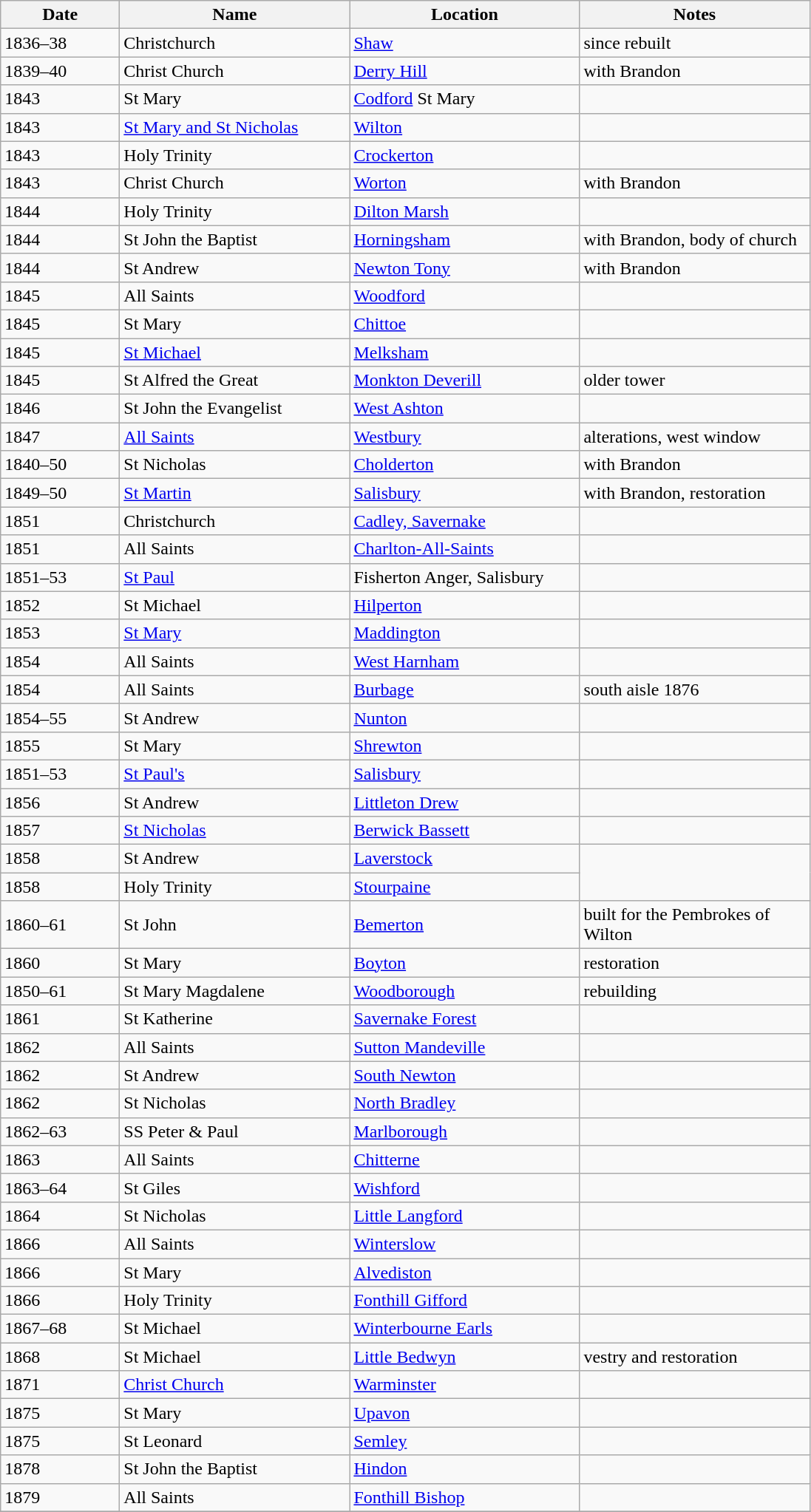<table class="wikitable">
<tr>
<th width="100">Date</th>
<th width="200">Name</th>
<th width="200">Location</th>
<th width="200">Notes</th>
</tr>
<tr>
<td>1836–38</td>
<td>Christchurch</td>
<td><a href='#'>Shaw</a></td>
<td>since rebuilt</td>
</tr>
<tr>
<td>1839–40</td>
<td>Christ Church</td>
<td><a href='#'>Derry Hill</a></td>
<td>with Brandon</td>
</tr>
<tr>
<td>1843</td>
<td>St Mary</td>
<td><a href='#'>Codford</a> St Mary</td>
<td></td>
</tr>
<tr>
<td>1843</td>
<td><a href='#'>St Mary and St Nicholas</a></td>
<td><a href='#'>Wilton</a></td>
<td></td>
</tr>
<tr>
<td>1843</td>
<td>Holy Trinity</td>
<td><a href='#'>Crockerton</a></td>
<td></td>
</tr>
<tr>
<td>1843</td>
<td>Christ Church</td>
<td><a href='#'>Worton</a></td>
<td>with Brandon</td>
</tr>
<tr>
<td>1844</td>
<td>Holy Trinity</td>
<td><a href='#'>Dilton Marsh</a></td>
<td></td>
</tr>
<tr>
<td>1844</td>
<td>St John the Baptist</td>
<td><a href='#'>Horningsham</a></td>
<td>with Brandon, body of church</td>
</tr>
<tr>
<td>1844</td>
<td>St Andrew</td>
<td><a href='#'>Newton Tony</a></td>
<td>with Brandon</td>
</tr>
<tr>
<td>1845</td>
<td>All Saints</td>
<td><a href='#'>Woodford</a></td>
<td></td>
</tr>
<tr>
<td>1845</td>
<td>St Mary</td>
<td><a href='#'>Chittoe</a></td>
<td></td>
</tr>
<tr>
<td>1845</td>
<td><a href='#'>St Michael</a></td>
<td><a href='#'>Melksham</a></td>
<td></td>
</tr>
<tr>
<td>1845</td>
<td>St Alfred the Great</td>
<td><a href='#'>Monkton Deverill</a></td>
<td>older tower</td>
</tr>
<tr>
<td>1846</td>
<td>St John the Evangelist</td>
<td><a href='#'>West Ashton</a></td>
<td></td>
</tr>
<tr>
<td>1847</td>
<td><a href='#'>All Saints</a></td>
<td><a href='#'>Westbury</a></td>
<td>alterations, west window</td>
</tr>
<tr>
<td>1840–50</td>
<td>St Nicholas</td>
<td><a href='#'>Cholderton</a></td>
<td>with Brandon</td>
</tr>
<tr>
<td>1849–50</td>
<td><a href='#'>St Martin</a></td>
<td><a href='#'>Salisbury</a></td>
<td>with Brandon, restoration</td>
</tr>
<tr>
<td>1851</td>
<td>Christchurch</td>
<td><a href='#'>Cadley, Savernake</a></td>
<td></td>
</tr>
<tr>
<td>1851</td>
<td>All Saints</td>
<td><a href='#'>Charlton-All-Saints</a></td>
<td></td>
</tr>
<tr>
<td>1851–53</td>
<td><a href='#'>St Paul</a></td>
<td>Fisherton Anger, Salisbury</td>
<td></td>
</tr>
<tr>
<td>1852</td>
<td>St Michael</td>
<td><a href='#'>Hilperton</a></td>
<td></td>
</tr>
<tr>
<td>1853</td>
<td><a href='#'>St Mary</a></td>
<td><a href='#'>Maddington</a></td>
<td></td>
</tr>
<tr>
<td>1854</td>
<td>All Saints</td>
<td><a href='#'>West Harnham</a></td>
<td></td>
</tr>
<tr>
<td>1854</td>
<td>All Saints</td>
<td><a href='#'>Burbage</a></td>
<td>south aisle 1876</td>
</tr>
<tr>
<td>1854–55</td>
<td>St Andrew</td>
<td><a href='#'>Nunton</a></td>
<td></td>
</tr>
<tr>
<td>1855</td>
<td>St Mary</td>
<td><a href='#'>Shrewton</a></td>
<td></td>
</tr>
<tr>
<td>1851–53</td>
<td><a href='#'>St Paul's</a></td>
<td><a href='#'>Salisbury</a></td>
<td></td>
</tr>
<tr>
<td>1856</td>
<td>St Andrew</td>
<td><a href='#'>Littleton Drew</a></td>
<td></td>
</tr>
<tr>
<td>1857</td>
<td><a href='#'>St Nicholas</a></td>
<td><a href='#'>Berwick Bassett</a></td>
<td></td>
</tr>
<tr>
<td>1858</td>
<td>St Andrew</td>
<td><a href='#'>Laverstock</a></td>
</tr>
<tr>
<td>1858</td>
<td>Holy Trinity</td>
<td><a href='#'>Stourpaine</a></td>
</tr>
<tr>
<td>1860–61</td>
<td>St John</td>
<td><a href='#'>Bemerton</a></td>
<td>built for the Pembrokes of Wilton</td>
</tr>
<tr>
<td>1860</td>
<td>St Mary</td>
<td><a href='#'>Boyton</a></td>
<td>restoration</td>
</tr>
<tr>
<td>1850–61</td>
<td>St Mary Magdalene</td>
<td><a href='#'>Woodborough</a></td>
<td>rebuilding</td>
</tr>
<tr>
<td>1861</td>
<td>St Katherine</td>
<td><a href='#'>Savernake Forest</a></td>
<td></td>
</tr>
<tr>
<td>1862</td>
<td>All Saints</td>
<td><a href='#'>Sutton Mandeville</a></td>
<td></td>
</tr>
<tr>
<td>1862</td>
<td>St Andrew</td>
<td><a href='#'>South Newton</a></td>
<td></td>
</tr>
<tr>
<td>1862</td>
<td>St Nicholas</td>
<td><a href='#'>North Bradley</a></td>
<td></td>
</tr>
<tr>
<td>1862–63</td>
<td>SS Peter & Paul</td>
<td><a href='#'>Marlborough</a></td>
<td></td>
</tr>
<tr>
<td>1863</td>
<td>All Saints</td>
<td><a href='#'>Chitterne</a></td>
<td></td>
</tr>
<tr>
<td>1863–64</td>
<td>St Giles</td>
<td><a href='#'>Wishford</a></td>
<td></td>
</tr>
<tr>
<td>1864</td>
<td>St Nicholas</td>
<td><a href='#'>Little Langford</a></td>
<td></td>
</tr>
<tr>
<td>1866</td>
<td>All Saints</td>
<td><a href='#'>Winterslow</a></td>
<td></td>
</tr>
<tr>
<td>1866</td>
<td>St Mary</td>
<td><a href='#'>Alvediston</a></td>
<td></td>
</tr>
<tr>
<td>1866</td>
<td>Holy Trinity</td>
<td><a href='#'>Fonthill Gifford</a></td>
<td></td>
</tr>
<tr>
<td>1867–68</td>
<td>St Michael</td>
<td><a href='#'>Winterbourne Earls</a></td>
<td></td>
</tr>
<tr>
<td>1868</td>
<td>St Michael</td>
<td><a href='#'>Little Bedwyn</a></td>
<td>vestry and restoration</td>
</tr>
<tr>
<td>1871</td>
<td><a href='#'>Christ Church</a></td>
<td><a href='#'>Warminster</a></td>
<td></td>
</tr>
<tr>
<td>1875</td>
<td>St Mary</td>
<td><a href='#'>Upavon</a></td>
<td></td>
</tr>
<tr>
<td>1875</td>
<td>St Leonard</td>
<td><a href='#'>Semley</a></td>
<td></td>
</tr>
<tr>
<td>1878</td>
<td>St John the Baptist</td>
<td><a href='#'>Hindon</a></td>
<td></td>
</tr>
<tr>
<td>1879</td>
<td>All Saints</td>
<td><a href='#'>Fonthill Bishop</a></td>
<td></td>
</tr>
<tr>
</tr>
</table>
